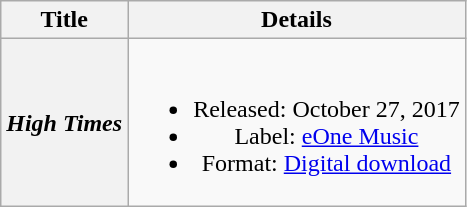<table class="wikitable plainrowheaders" style="text-align:center;">
<tr>
<th>Title</th>
<th>Details</th>
</tr>
<tr>
<th scope="row"><em>High Times</em></th>
<td><br><ul><li>Released: October 27, 2017</li><li>Label: <a href='#'>eOne Music</a></li><li>Format: <a href='#'>Digital download</a></li></ul></td>
</tr>
</table>
